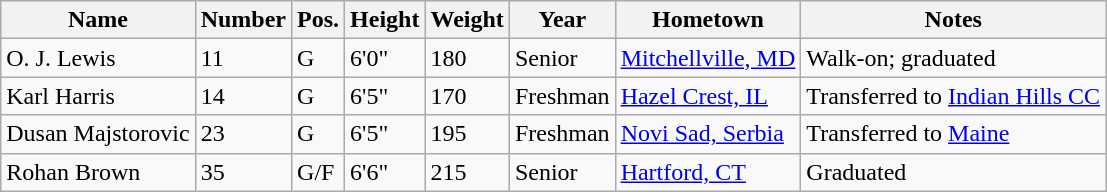<table class="wikitable sortable" border="1">
<tr>
<th>Name</th>
<th>Number</th>
<th>Pos.</th>
<th>Height</th>
<th>Weight</th>
<th>Year</th>
<th>Hometown</th>
<th class="unsortable">Notes</th>
</tr>
<tr>
<td>O. J. Lewis</td>
<td>11</td>
<td>G</td>
<td>6'0"</td>
<td>180</td>
<td>Senior</td>
<td><a href='#'>Mitchellville, MD</a></td>
<td>Walk-on; graduated</td>
</tr>
<tr>
<td>Karl Harris</td>
<td>14</td>
<td>G</td>
<td>6'5"</td>
<td>170</td>
<td>Freshman</td>
<td><a href='#'>Hazel Crest, IL</a></td>
<td>Transferred to <a href='#'>Indian Hills CC</a></td>
</tr>
<tr>
<td>Dusan Majstorovic</td>
<td>23</td>
<td>G</td>
<td>6'5"</td>
<td>195</td>
<td>Freshman</td>
<td><a href='#'>Novi Sad, Serbia</a></td>
<td>Transferred to <a href='#'>Maine</a></td>
</tr>
<tr>
<td>Rohan Brown</td>
<td>35</td>
<td>G/F</td>
<td>6'6"</td>
<td>215</td>
<td>Senior</td>
<td><a href='#'>Hartford, CT</a></td>
<td>Graduated</td>
</tr>
</table>
